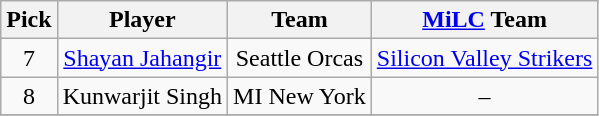<table class="wikitable plainrowheaders" style="text-align:center;">
<tr>
<th scope="col">Pick</th>
<th scope="col">Player</th>
<th scope="col">Team</th>
<th scope="col"><a href='#'>MiLC</a> Team</th>
</tr>
<tr>
<td scope="row">7</td>
<td><a href='#'>Shayan Jahangir</a></td>
<td>Seattle Orcas</td>
<td><a href='#'>Silicon Valley Strikers</a></td>
</tr>
<tr>
<td scope="row">8</td>
<td>Kunwarjit Singh</td>
<td>MI New York</td>
<td>–</td>
</tr>
<tr>
</tr>
</table>
